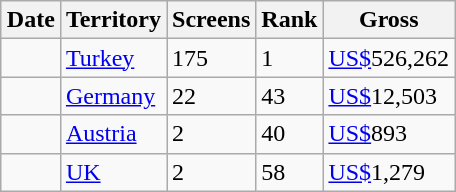<table class="wikitable sortable" align="center" style="margin:auto;">
<tr>
<th>Date</th>
<th>Territory</th>
<th>Screens</th>
<th>Rank</th>
<th>Gross</th>
</tr>
<tr>
<td></td>
<td><a href='#'>Turkey</a></td>
<td>175</td>
<td>1</td>
<td><a href='#'>US$</a>526,262</td>
</tr>
<tr>
<td></td>
<td><a href='#'>Germany</a></td>
<td>22</td>
<td>43</td>
<td><a href='#'>US$</a>12,503</td>
</tr>
<tr>
<td></td>
<td><a href='#'>Austria</a></td>
<td>2</td>
<td>40</td>
<td><a href='#'>US$</a>893</td>
</tr>
<tr>
<td></td>
<td><a href='#'>UK</a></td>
<td>2</td>
<td>58</td>
<td><a href='#'>US$</a>1,279</td>
</tr>
</table>
